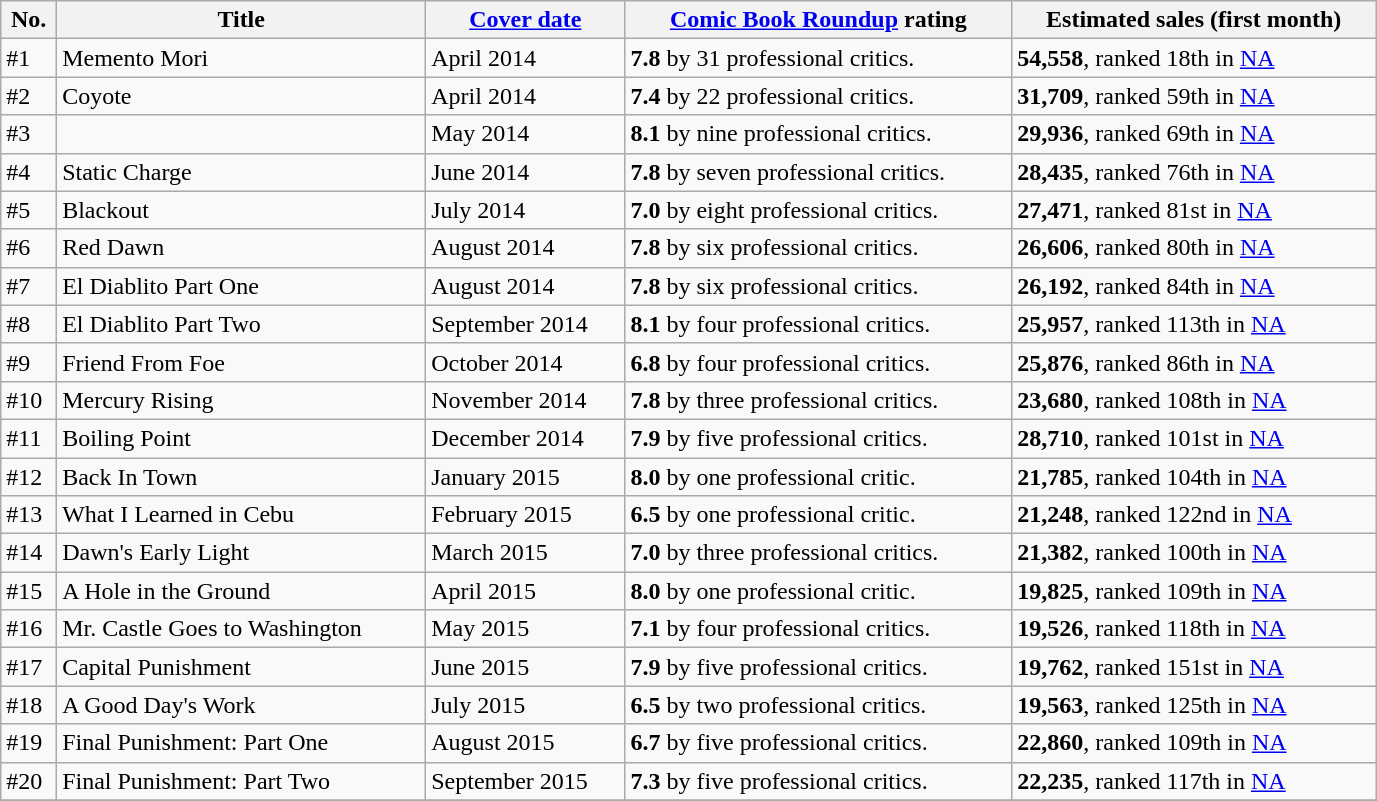<table class="wikitable" width=72.6%>
<tr>
<th>No.</th>
<th>Title</th>
<th><a href='#'>Cover date</a></th>
<th><a href='#'>Comic Book Roundup</a> rating</th>
<th>Estimated sales (first month)</th>
</tr>
<tr>
<td>#1</td>
<td>Memento Mori</td>
<td>April 2014</td>
<td><strong>7.8</strong> by 31 professional critics.</td>
<td><strong>54,558</strong>, ranked 18th in <a href='#'>NA</a></td>
</tr>
<tr>
<td>#2</td>
<td>Coyote</td>
<td>April 2014</td>
<td><strong>7.4</strong> by 22 professional critics.</td>
<td><strong>31,709</strong>, ranked 59th in <a href='#'>NA</a></td>
</tr>
<tr>
<td>#3</td>
<td></td>
<td>May 2014</td>
<td><strong>8.1</strong> by nine professional critics.</td>
<td><strong>29,936</strong>, ranked 69th in <a href='#'>NA</a></td>
</tr>
<tr>
<td>#4</td>
<td>Static Charge</td>
<td>June 2014</td>
<td><strong>7.8</strong> by seven professional critics.</td>
<td><strong>28,435</strong>, ranked 76th in <a href='#'>NA</a></td>
</tr>
<tr>
<td>#5</td>
<td>Blackout</td>
<td>July 2014</td>
<td><strong>7.0</strong> by eight professional critics.</td>
<td><strong>27,471</strong>, ranked 81st in <a href='#'>NA</a></td>
</tr>
<tr>
<td>#6</td>
<td>Red Dawn</td>
<td>August 2014</td>
<td><strong>7.8</strong> by six professional critics.</td>
<td><strong>26,606</strong>, ranked 80th in <a href='#'>NA</a></td>
</tr>
<tr>
<td>#7</td>
<td>El Diablito Part One</td>
<td>August 2014</td>
<td><strong>7.8</strong> by six professional critics.</td>
<td><strong>26,192</strong>, ranked 84th in <a href='#'>NA</a></td>
</tr>
<tr>
<td>#8</td>
<td>El Diablito Part Two</td>
<td>September 2014</td>
<td><strong>8.1</strong> by four professional critics.</td>
<td><strong>25,957</strong>, ranked 113th in <a href='#'>NA</a></td>
</tr>
<tr>
<td>#9</td>
<td>Friend From Foe</td>
<td>October 2014</td>
<td><strong>6.8</strong> by four professional critics.</td>
<td><strong>25,876</strong>, ranked 86th in <a href='#'>NA</a></td>
</tr>
<tr>
<td>#10</td>
<td>Mercury Rising</td>
<td>November 2014</td>
<td><strong>7.8</strong> by three professional critics.</td>
<td><strong>23,680</strong>, ranked 108th in <a href='#'>NA</a></td>
</tr>
<tr>
<td>#11</td>
<td>Boiling Point</td>
<td>December 2014</td>
<td><strong>7.9</strong> by five professional critics.</td>
<td><strong>28,710</strong>, ranked 101st in <a href='#'>NA</a></td>
</tr>
<tr>
<td>#12</td>
<td>Back In Town</td>
<td>January 2015</td>
<td><strong>8.0</strong> by one professional critic.</td>
<td><strong>21,785</strong>, ranked 104th in <a href='#'>NA</a></td>
</tr>
<tr>
<td>#13</td>
<td>What I Learned in Cebu</td>
<td>February 2015</td>
<td><strong>6.5</strong> by one professional critic.</td>
<td><strong>21,248</strong>, ranked 122nd in <a href='#'>NA</a></td>
</tr>
<tr>
<td>#14</td>
<td>Dawn's Early Light</td>
<td>March 2015</td>
<td><strong>7.0</strong> by three professional critics.</td>
<td><strong>21,382</strong>, ranked 100th in <a href='#'>NA</a></td>
</tr>
<tr>
<td>#15</td>
<td>A Hole in the Ground</td>
<td>April 2015</td>
<td><strong>8.0</strong> by one professional critic.</td>
<td><strong>19,825</strong>, ranked 109th in <a href='#'>NA</a></td>
</tr>
<tr>
<td>#16</td>
<td>Mr. Castle Goes to Washington</td>
<td>May 2015</td>
<td><strong>7.1</strong> by four professional critics.</td>
<td><strong>19,526</strong>, ranked 118th in <a href='#'>NA</a></td>
</tr>
<tr>
<td>#17</td>
<td>Capital Punishment</td>
<td>June 2015</td>
<td><strong>7.9</strong> by five professional critics.</td>
<td><strong>19,762</strong>, ranked 151st in <a href='#'>NA</a></td>
</tr>
<tr>
<td>#18</td>
<td>A Good Day's Work</td>
<td>July 2015</td>
<td><strong>6.5</strong> by two professional critics.</td>
<td><strong>19,563</strong>, ranked 125th in <a href='#'>NA</a></td>
</tr>
<tr>
<td>#19</td>
<td>Final Punishment: Part One</td>
<td>August 2015</td>
<td><strong>6.7</strong> by five professional critics.</td>
<td><strong>22,860</strong>, ranked 109th in <a href='#'>NA</a></td>
</tr>
<tr>
<td>#20</td>
<td>Final Punishment: Part Two</td>
<td>September 2015</td>
<td><strong>7.3</strong> by five professional critics.</td>
<td><strong>22,235</strong>, ranked 117th in <a href='#'>NA</a></td>
</tr>
<tr>
</tr>
</table>
